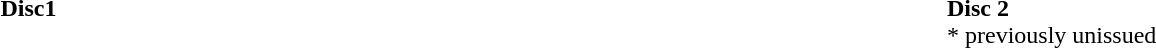<table width=100%>
<tr>
<td width=50% valign=top><strong>Disc1</strong><br><br></td>
<td width=50% valign=top><strong>Disc 2</strong><br>* previously unissued</td>
</tr>
</table>
